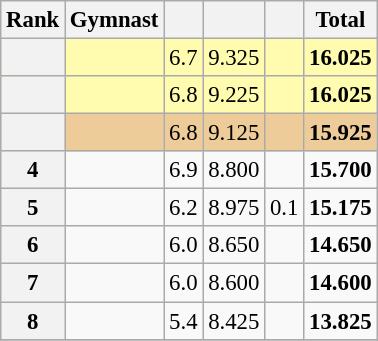<table class="wikitable sortable" style="text-align:center; font-size:95%">
<tr>
<th scope=col>Rank</th>
<th scope=col>Gymnast</th>
<th scope=col></th>
<th scope=col></th>
<th scope=col></th>
<th scope=col>Total</th>
</tr>
<tr bgcolor=fffcaf>
<th scope=row style="text-align:center"></th>
<td align=left></td>
<td>6.7</td>
<td>9.325</td>
<td></td>
<td><strong>16.025</strong></td>
</tr>
<tr bgcolor=fffcaf>
<th scope=row style="text-align:center"></th>
<td align=left></td>
<td>6.8</td>
<td>9.225</td>
<td></td>
<td><strong>16.025</strong></td>
</tr>
<tr bgcolor=eecc99>
<th scope=row style="text-align:center"></th>
<td align=left></td>
<td>6.8</td>
<td>9.125</td>
<td></td>
<td><strong>15.925</strong></td>
</tr>
<tr>
<th scope=row style="text-align:center">4</th>
<td align=left></td>
<td>6.9</td>
<td>8.800</td>
<td></td>
<td><strong>15.700</strong></td>
</tr>
<tr>
<th scope=row style="text-align:center">5</th>
<td align=left></td>
<td>6.2</td>
<td>8.975</td>
<td>0.1</td>
<td><strong>15.175</strong></td>
</tr>
<tr>
<th scope=row style="text-align:center">6</th>
<td align=left></td>
<td>6.0</td>
<td>8.650</td>
<td></td>
<td><strong>14.650</strong></td>
</tr>
<tr>
<th scope=row style="text-align:center">7</th>
<td align=left></td>
<td>6.0</td>
<td>8.600</td>
<td></td>
<td><strong>14.600</strong></td>
</tr>
<tr>
<th scope=row style="text-align:center">8</th>
<td align=left></td>
<td>5.4</td>
<td>8.425</td>
<td></td>
<td><strong>13.825</strong></td>
</tr>
<tr>
</tr>
</table>
